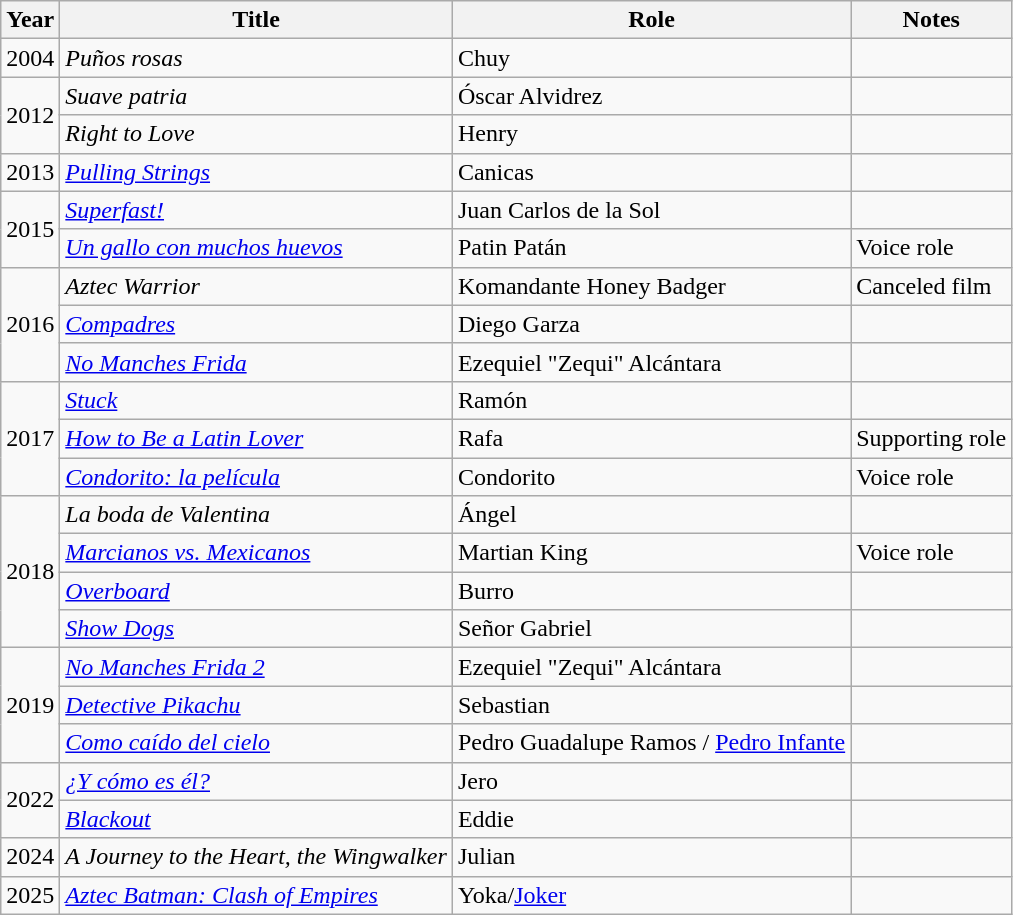<table class="wikitable sortable">
<tr>
<th>Year</th>
<th>Title</th>
<th>Role</th>
<th>Notes</th>
</tr>
<tr>
<td>2004</td>
<td><em>Puños rosas</em></td>
<td>Chuy</td>
<td></td>
</tr>
<tr>
<td rowspan="2">2012</td>
<td><em>Suave patria</em></td>
<td>Óscar Alvidrez</td>
<td></td>
</tr>
<tr>
<td><em>Right to Love</em></td>
<td>Henry</td>
<td></td>
</tr>
<tr>
<td>2013</td>
<td><em><a href='#'>Pulling Strings</a></em></td>
<td>Canicas</td>
<td></td>
</tr>
<tr>
<td rowspan="2">2015</td>
<td><em><a href='#'>Superfast!</a></em></td>
<td>Juan Carlos de la Sol</td>
<td></td>
</tr>
<tr>
<td><em><a href='#'>Un gallo con muchos huevos</a></em></td>
<td>Patin Patán</td>
<td>Voice role</td>
</tr>
<tr>
<td rowspan="3">2016</td>
<td><em>Aztec Warrior</em></td>
<td>Komandante Honey Badger</td>
<td>Canceled film</td>
</tr>
<tr>
<td><em><a href='#'>Compadres</a></em></td>
<td>Diego Garza</td>
<td></td>
</tr>
<tr>
<td><em><a href='#'>No Manches Frida</a></em></td>
<td>Ezequiel "Zequi" Alcántara</td>
<td></td>
</tr>
<tr>
<td rowspan="3">2017</td>
<td><em><a href='#'>Stuck</a></em></td>
<td>Ramón</td>
<td></td>
</tr>
<tr>
<td><em><a href='#'>How to Be a Latin Lover</a></em></td>
<td>Rafa</td>
<td>Supporting role</td>
</tr>
<tr>
<td><em><a href='#'>Condorito: la película</a></em></td>
<td>Condorito</td>
<td>Voice role</td>
</tr>
<tr>
<td rowspan="4">2018</td>
<td><em>La boda de Valentina</em></td>
<td>Ángel</td>
<td></td>
</tr>
<tr>
<td><em><a href='#'>Marcianos vs. Mexicanos</a></em></td>
<td>Martian King</td>
<td>Voice role</td>
</tr>
<tr>
<td><em><a href='#'>Overboard</a></em></td>
<td>Burro</td>
<td></td>
</tr>
<tr>
<td><em><a href='#'>Show Dogs</a></em></td>
<td>Señor Gabriel</td>
<td></td>
</tr>
<tr>
<td rowspan="3">2019</td>
<td><em><a href='#'>No Manches Frida 2</a></em></td>
<td>Ezequiel "Zequi" Alcántara</td>
<td></td>
</tr>
<tr>
<td><em><a href='#'>Detective Pikachu</a></em></td>
<td>Sebastian</td>
<td></td>
</tr>
<tr>
<td><em><a href='#'>Como caído del cielo</a></em></td>
<td>Pedro Guadalupe Ramos / <a href='#'>Pedro Infante</a></td>
<td></td>
</tr>
<tr>
<td rowspan="2">2022</td>
<td><em><a href='#'>¿Y cómo es él?</a></em></td>
<td>Jero</td>
<td></td>
</tr>
<tr>
<td><em><a href='#'>Blackout</a></em></td>
<td>Eddie</td>
<td></td>
</tr>
<tr>
<td>2024</td>
<td><em>A Journey to the Heart, the Wingwalker</em></td>
<td>Julian</td>
<td></td>
</tr>
<tr>
<td>2025</td>
<td><em><a href='#'>Aztec Batman: Clash of Empires</a></em></td>
<td>Yoka/<a href='#'>Joker</a></td>
<td></td>
</tr>
</table>
